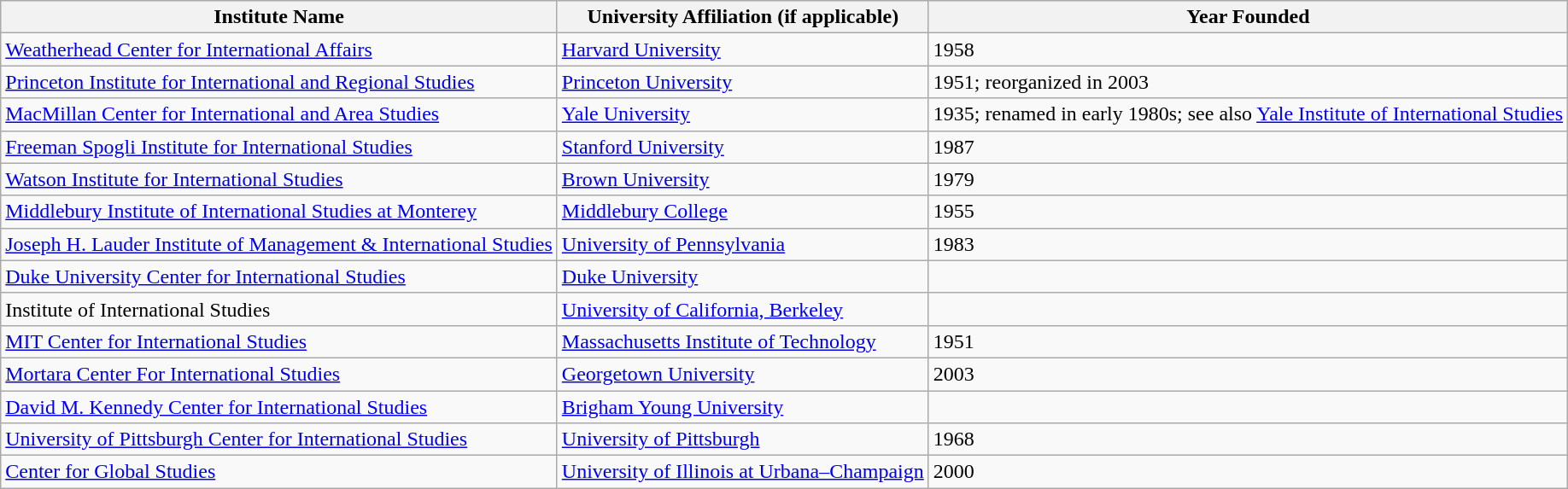<table class="wikitable">
<tr>
<th>Institute Name</th>
<th>University Affiliation (if applicable)</th>
<th>Year Founded</th>
</tr>
<tr>
<td><a href='#'>Weatherhead Center for International Affairs</a></td>
<td><a href='#'>Harvard University</a></td>
<td>1958</td>
</tr>
<tr>
<td><a href='#'>Princeton Institute for International and Regional Studies</a></td>
<td><a href='#'>Princeton University</a></td>
<td>1951; reorganized in 2003</td>
</tr>
<tr>
<td><a href='#'>MacMillan Center for International and Area Studies</a></td>
<td><a href='#'>Yale University</a></td>
<td>1935; renamed in early 1980s; see also <a href='#'>Yale Institute of International Studies</a></td>
</tr>
<tr>
<td><a href='#'>Freeman Spogli Institute for International Studies</a></td>
<td><a href='#'>Stanford University</a></td>
<td>1987</td>
</tr>
<tr>
<td><a href='#'>Watson Institute for International Studies</a></td>
<td><a href='#'>Brown University</a></td>
<td>1979</td>
</tr>
<tr>
<td><a href='#'>Middlebury Institute of International Studies at Monterey</a></td>
<td><a href='#'>Middlebury College</a></td>
<td>1955</td>
</tr>
<tr>
<td><a href='#'>Joseph H. Lauder Institute of Management & International Studies</a></td>
<td><a href='#'>University of Pennsylvania</a></td>
<td>1983</td>
</tr>
<tr>
<td><a href='#'>Duke University Center for International Studies</a></td>
<td><a href='#'>Duke University</a></td>
<td></td>
</tr>
<tr>
<td>Institute of International Studies</td>
<td><a href='#'>University of California, Berkeley</a></td>
<td></td>
</tr>
<tr>
<td><a href='#'>MIT Center for International Studies</a></td>
<td><a href='#'>Massachusetts Institute of Technology</a></td>
<td>1951</td>
</tr>
<tr>
<td><a href='#'>Mortara Center For International Studies</a></td>
<td><a href='#'>Georgetown University</a></td>
<td>2003</td>
</tr>
<tr>
<td><a href='#'>David M. Kennedy Center for International Studies</a></td>
<td><a href='#'>Brigham Young University</a></td>
<td></td>
</tr>
<tr>
<td><a href='#'>University of Pittsburgh Center for International Studies</a></td>
<td><a href='#'>University of Pittsburgh</a></td>
<td>1968</td>
</tr>
<tr>
<td><a href='#'>Center for Global Studies</a></td>
<td><a href='#'>University of Illinois at Urbana–Champaign</a></td>
<td>2000</td>
</tr>
</table>
